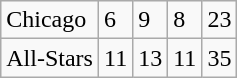<table class="wikitable">
<tr>
<td>Chicago</td>
<td>6</td>
<td>9</td>
<td>8</td>
<td>23</td>
</tr>
<tr>
<td>All-Stars</td>
<td>11</td>
<td>13</td>
<td>11</td>
<td>35</td>
</tr>
</table>
